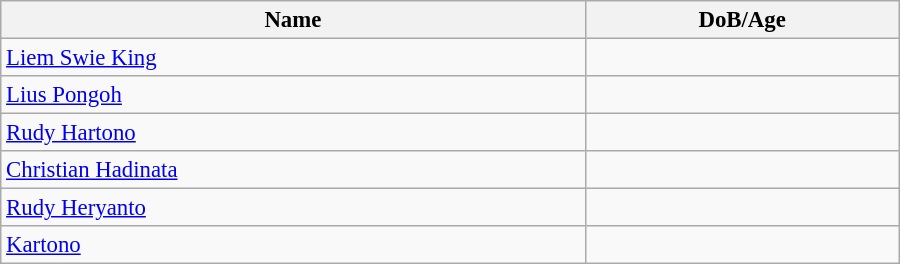<table class="wikitable" style="width:600px; font-size:95%;">
<tr>
<th align="left">Name</th>
<th align="left">DoB/Age</th>
</tr>
<tr>
<td align="left"><a href='#'>Liem Swie King</a></td>
<td align="left"></td>
</tr>
<tr>
<td align="left"><a href='#'>Lius Pongoh</a></td>
<td align="left"></td>
</tr>
<tr>
<td align="left"><a href='#'>Rudy Hartono</a></td>
<td align="left"></td>
</tr>
<tr>
<td align="left"><a href='#'>Christian Hadinata</a></td>
<td align="left"></td>
</tr>
<tr>
<td align="left"><a href='#'>Rudy Heryanto</a></td>
<td align="left"></td>
</tr>
<tr>
<td align="left"><a href='#'>Kartono</a></td>
<td align="left"></td>
</tr>
</table>
